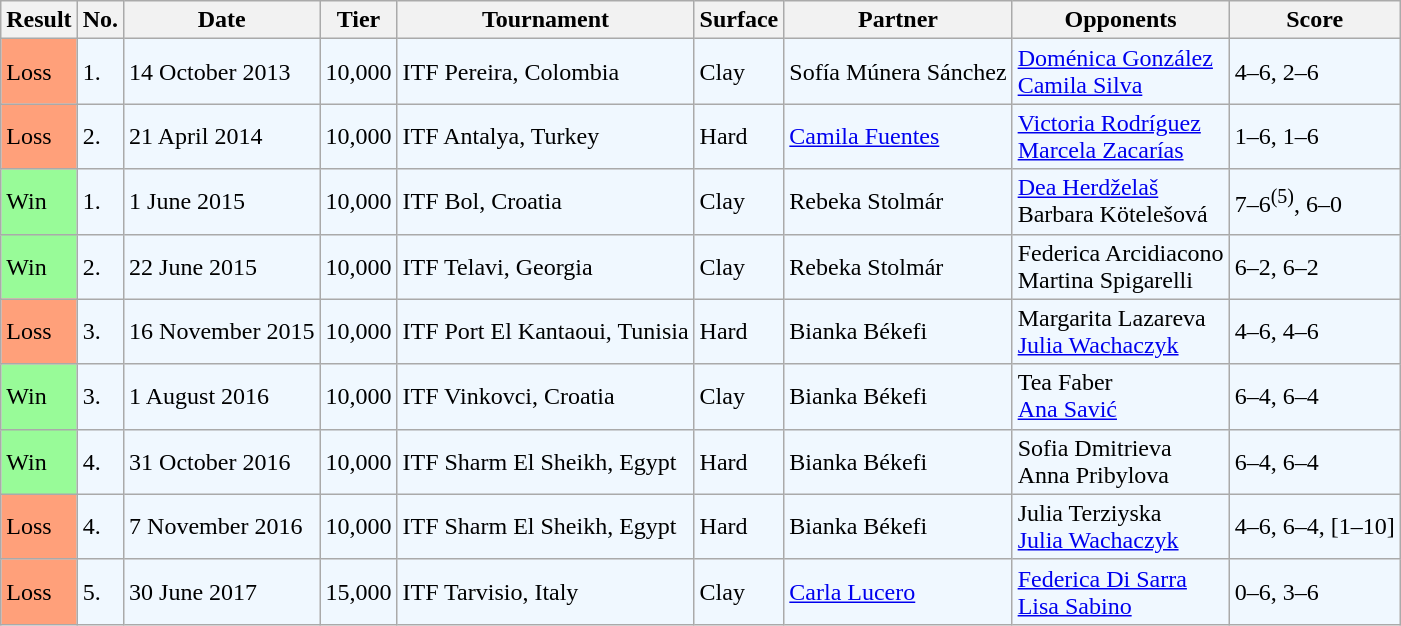<table class="sortable wikitable">
<tr>
<th>Result</th>
<th>No.</th>
<th>Date</th>
<th>Tier</th>
<th>Tournament</th>
<th>Surface</th>
<th>Partner</th>
<th>Opponents</th>
<th class="unsortable">Score</th>
</tr>
<tr style="background:#f0f8ff;">
<td style="background:#ffa07a;">Loss</td>
<td>1.</td>
<td>14 October 2013</td>
<td>10,000</td>
<td>ITF Pereira, Colombia</td>
<td>Clay</td>
<td> Sofía Múnera Sánchez</td>
<td> <a href='#'>Doménica González</a> <br>  <a href='#'>Camila Silva</a></td>
<td>4–6, 2–6</td>
</tr>
<tr style="background:#f0f8ff;">
<td style="background:#ffa07a;">Loss</td>
<td>2.</td>
<td>21 April 2014</td>
<td>10,000</td>
<td>ITF Antalya, Turkey</td>
<td>Hard</td>
<td> <a href='#'>Camila Fuentes</a></td>
<td> <a href='#'>Victoria Rodríguez</a> <br>  <a href='#'>Marcela Zacarías</a></td>
<td>1–6, 1–6</td>
</tr>
<tr style="background:#f0f8ff;">
<td style="background:#98fb98;">Win</td>
<td>1.</td>
<td>1 June 2015</td>
<td>10,000</td>
<td>ITF Bol, Croatia</td>
<td>Clay</td>
<td> Rebeka Stolmár</td>
<td> <a href='#'>Dea Herdželaš</a> <br>  Barbara Kötelešová</td>
<td>7–6<sup>(5)</sup>, 6–0</td>
</tr>
<tr style="background:#f0f8ff;">
<td style="background:#98fb98;">Win</td>
<td>2.</td>
<td>22 June 2015</td>
<td>10,000</td>
<td>ITF Telavi, Georgia</td>
<td>Clay</td>
<td> Rebeka Stolmár</td>
<td> Federica Arcidiacono <br>  Martina Spigarelli</td>
<td>6–2, 6–2</td>
</tr>
<tr style="background:#f0f8ff;">
<td style="background:#ffa07a;">Loss</td>
<td>3.</td>
<td>16 November 2015</td>
<td>10,000</td>
<td>ITF Port El Kantaoui, Tunisia</td>
<td>Hard</td>
<td> Bianka Békefi</td>
<td> Margarita Lazareva <br>  <a href='#'>Julia Wachaczyk</a></td>
<td>4–6, 4–6</td>
</tr>
<tr style="background:#f0f8ff;">
<td style="background:#98fb98;">Win</td>
<td>3.</td>
<td>1 August 2016</td>
<td>10,000</td>
<td>ITF Vinkovci, Croatia</td>
<td>Clay</td>
<td> Bianka Békefi</td>
<td> Tea Faber <br>  <a href='#'>Ana Savić</a></td>
<td>6–4, 6–4</td>
</tr>
<tr style="background:#f0f8ff;">
<td style="background:#98fb98;">Win</td>
<td>4.</td>
<td>31 October 2016</td>
<td>10,000</td>
<td>ITF Sharm El Sheikh, Egypt</td>
<td>Hard</td>
<td> Bianka Békefi</td>
<td> Sofia Dmitrieva <br>  Anna Pribylova</td>
<td>6–4, 6–4</td>
</tr>
<tr style="background:#f0f8ff;">
<td style="background:#ffa07a;">Loss</td>
<td>4.</td>
<td>7 November 2016</td>
<td>10,000</td>
<td>ITF Sharm El Sheikh, Egypt</td>
<td>Hard</td>
<td> Bianka Békefi</td>
<td> Julia Terziyska <br>  <a href='#'>Julia Wachaczyk</a></td>
<td>4–6, 6–4, [1–10]</td>
</tr>
<tr style="background:#f0f8ff;">
<td style="background:#ffa07a;">Loss</td>
<td>5.</td>
<td>30 June 2017</td>
<td>15,000</td>
<td>ITF Tarvisio, Italy</td>
<td>Clay</td>
<td> <a href='#'>Carla Lucero</a></td>
<td> <a href='#'>Federica Di Sarra</a> <br>  <a href='#'>Lisa Sabino</a></td>
<td>0–6, 3–6</td>
</tr>
</table>
